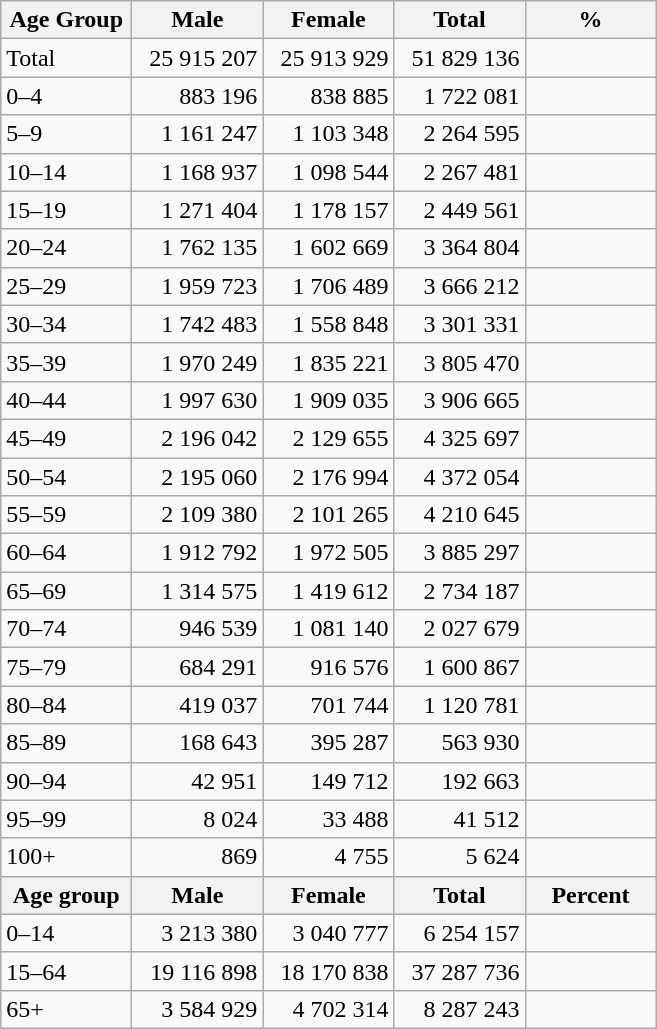<table class="wikitable">
<tr>
<th width="80pt">Age Group</th>
<th width="80pt">Male</th>
<th width="80pt">Female</th>
<th width="80pt">Total</th>
<th width="80pt">%</th>
</tr>
<tr>
<td>Total</td>
<td align="right">25 915 207</td>
<td align="right">25 913 929</td>
<td align="right">51 829 136</td>
<td></td>
</tr>
<tr>
<td>0–4</td>
<td align="right">883 196</td>
<td align="right">838 885</td>
<td align="right">1 722 081</td>
<td></td>
</tr>
<tr>
<td>5–9</td>
<td align="right">1 161 247</td>
<td align="right">1 103 348</td>
<td align="right">2 264 595</td>
<td></td>
</tr>
<tr>
<td>10–14</td>
<td align="right">1 168 937</td>
<td align="right">1 098 544</td>
<td align="right">2 267 481</td>
<td></td>
</tr>
<tr>
<td>15–19</td>
<td align="right">1 271 404</td>
<td align="right">1 178 157</td>
<td align="right">2 449 561</td>
<td></td>
</tr>
<tr>
<td>20–24</td>
<td align="right">1 762 135</td>
<td align="right">1 602 669</td>
<td align="right">3 364 804</td>
<td></td>
</tr>
<tr>
<td>25–29</td>
<td align="right">1 959 723</td>
<td align="right">1 706 489</td>
<td align="right">3 666 212</td>
<td></td>
</tr>
<tr>
<td>30–34</td>
<td align="right">1 742 483</td>
<td align="right">1 558 848</td>
<td align="right">3 301 331</td>
<td></td>
</tr>
<tr>
<td>35–39</td>
<td align="right">1 970 249</td>
<td align="right">1 835 221</td>
<td align="right">3 805 470</td>
<td></td>
</tr>
<tr>
<td>40–44</td>
<td align="right">1 997 630</td>
<td align="right">1 909 035</td>
<td align="right">3 906 665</td>
<td></td>
</tr>
<tr>
<td>45–49</td>
<td align="right">2 196 042</td>
<td align="right">2 129 655</td>
<td align="right">4 325 697</td>
<td></td>
</tr>
<tr>
<td>50–54</td>
<td align="right">2 195 060</td>
<td align="right">2 176 994</td>
<td align="right">4 372 054</td>
<td></td>
</tr>
<tr>
<td>55–59</td>
<td align="right">2 109 380</td>
<td align="right">2 101 265</td>
<td align="right">4 210 645</td>
<td></td>
</tr>
<tr>
<td>60–64</td>
<td align="right">1 912 792</td>
<td align="right">1 972 505</td>
<td align="right">3 885 297</td>
<td></td>
</tr>
<tr>
<td>65–69</td>
<td align="right">1 314 575</td>
<td align="right">1 419 612</td>
<td align="right">2 734 187</td>
<td></td>
</tr>
<tr>
<td>70–74</td>
<td align="right">946 539</td>
<td align="right">1 081 140</td>
<td align="right">2 027 679</td>
<td></td>
</tr>
<tr>
<td>75–79</td>
<td align="right">684 291</td>
<td align="right">916 576</td>
<td align="right">1 600 867</td>
<td></td>
</tr>
<tr>
<td>80–84</td>
<td align="right">419 037</td>
<td align="right">701 744</td>
<td align="right">1 120 781</td>
<td></td>
</tr>
<tr>
<td>85–89</td>
<td align="right">168 643</td>
<td align="right">395 287</td>
<td align="right">563 930</td>
<td></td>
</tr>
<tr>
<td>90–94</td>
<td align="right">42 951</td>
<td align="right">149 712</td>
<td align="right">192 663</td>
<td></td>
</tr>
<tr>
<td>95–99</td>
<td align="right">8 024</td>
<td align="right">33 488</td>
<td align="right">41 512</td>
<td></td>
</tr>
<tr>
<td>100+</td>
<td align="right">869</td>
<td align="right">4 755</td>
<td align="right">5 624</td>
<td></td>
</tr>
<tr>
<th width="50">Age group</th>
<th width="80pt">Male</th>
<th width="80">Female</th>
<th width="80">Total</th>
<th width="50">Percent</th>
</tr>
<tr>
<td>0–14</td>
<td align="right">3 213 380</td>
<td align="right">3 040 777</td>
<td align="right">6 254 157</td>
<td></td>
</tr>
<tr>
<td>15–64</td>
<td align="right">19 116 898</td>
<td align="right">18 170 838</td>
<td align="right">37 287 736</td>
<td></td>
</tr>
<tr>
<td>65+</td>
<td align="right">3 584 929</td>
<td align="right">4 702 314</td>
<td align="right">8 287 243</td>
<td></td>
</tr>
</table>
